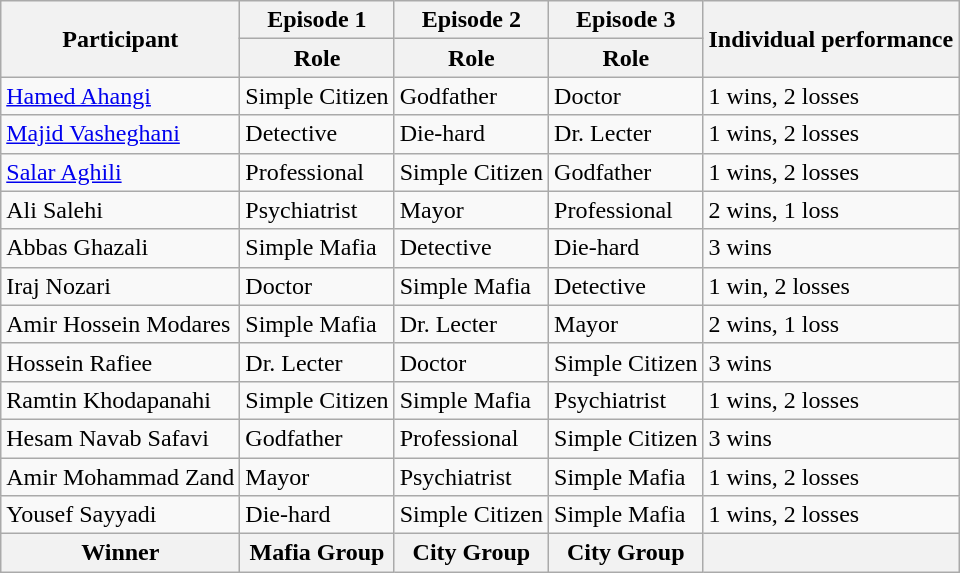<table class="wikitable">
<tr>
<th rowspan="2">Participant</th>
<th>Episode 1</th>
<th>Episode 2</th>
<th>Episode 3</th>
<th rowspan="2">Individual performance</th>
</tr>
<tr>
<th>Role</th>
<th>Role</th>
<th>Role</th>
</tr>
<tr>
<td><a href='#'>Hamed Ahangi</a></td>
<td>Simple Citizen</td>
<td>Godfather</td>
<td>Doctor</td>
<td>1 wins, 2 losses</td>
</tr>
<tr>
<td><a href='#'>Majid Vasheghani</a></td>
<td>Detective</td>
<td>Die-hard</td>
<td>Dr. Lecter</td>
<td>1 wins, 2 losses</td>
</tr>
<tr>
<td><a href='#'>Salar Aghili</a></td>
<td>Professional</td>
<td>Simple Citizen</td>
<td>Godfather</td>
<td>1 wins, 2 losses</td>
</tr>
<tr>
<td>Ali Salehi</td>
<td>Psychiatrist</td>
<td>Mayor</td>
<td>Professional</td>
<td>2 wins, 1 loss</td>
</tr>
<tr>
<td>Abbas Ghazali</td>
<td>Simple Mafia</td>
<td>Detective</td>
<td>Die-hard</td>
<td>3 wins</td>
</tr>
<tr>
<td>Iraj Nozari</td>
<td>Doctor</td>
<td>Simple Mafia</td>
<td>Detective</td>
<td>1 win, 2 losses</td>
</tr>
<tr>
<td>Amir Hossein Modares</td>
<td>Simple Mafia</td>
<td>Dr. Lecter</td>
<td>Mayor</td>
<td>2 wins, 1 loss</td>
</tr>
<tr>
<td>Hossein Rafiee</td>
<td>Dr. Lecter</td>
<td>Doctor</td>
<td>Simple Citizen</td>
<td>3 wins</td>
</tr>
<tr>
<td>Ramtin Khodapanahi</td>
<td>Simple Citizen</td>
<td>Simple Mafia</td>
<td>Psychiatrist</td>
<td>1 wins, 2 losses</td>
</tr>
<tr>
<td>Hesam Navab Safavi</td>
<td>Godfather</td>
<td>Professional</td>
<td>Simple Citizen</td>
<td>3 wins</td>
</tr>
<tr>
<td>Amir Mohammad Zand</td>
<td>Mayor</td>
<td>Psychiatrist</td>
<td>Simple Mafia</td>
<td>1 wins, 2 losses</td>
</tr>
<tr>
<td>Yousef Sayyadi</td>
<td>Die-hard</td>
<td>Simple Citizen</td>
<td>Simple Mafia</td>
<td>1 wins, 2 losses</td>
</tr>
<tr>
<th>Winner</th>
<th>Mafia Group</th>
<th>City Group</th>
<th>City Group</th>
<th></th>
</tr>
</table>
